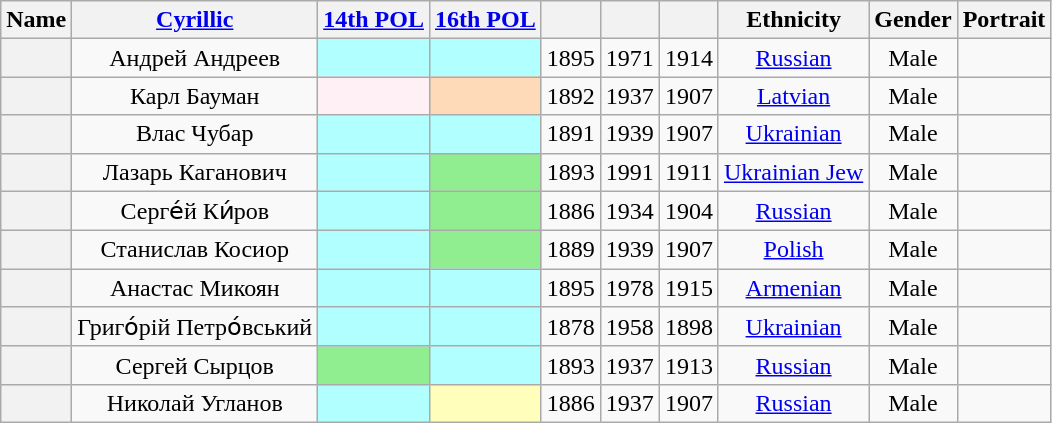<table class="wikitable sortable" style=text-align:center>
<tr>
<th scope="col">Name</th>
<th scope="col" class="unsortable"><a href='#'>Cyrillic</a></th>
<th scope="col"><a href='#'>14th POL</a></th>
<th scope="col"><a href='#'>16th POL</a></th>
<th scope="col"></th>
<th scope="col"></th>
<th scope="col"></th>
<th scope="col">Ethnicity</th>
<th scope="col">Gender</th>
<th scope="col" class="unsortable">Portrait</th>
</tr>
<tr>
<th align="center" scope="row" style="font-weight:normal;"></th>
<td>Андрей Андреев</td>
<td bgcolor = #B2FFFF></td>
<td bgcolor = #B2FFFF></td>
<td>1895</td>
<td>1971</td>
<td>1914</td>
<td><a href='#'>Russian</a></td>
<td>Male</td>
<td></td>
</tr>
<tr>
<th align="center" scope="row" style="font-weight:normal;"></th>
<td>Карл Бауман</td>
<td bgcolor = LavenderBlush></td>
<td bgcolor = PeachPuff></td>
<td>1892</td>
<td>1937</td>
<td>1907</td>
<td><a href='#'>Latvian</a></td>
<td>Male</td>
<td></td>
</tr>
<tr>
<th align="center" scope="row" style="font-weight:normal;"></th>
<td>Влас Чубар</td>
<td bgcolor = #B2FFFF></td>
<td bgcolor = #B2FFFF></td>
<td>1891</td>
<td>1939</td>
<td>1907</td>
<td><a href='#'>Ukrainian</a></td>
<td>Male</td>
<td></td>
</tr>
<tr>
<th align="center" scope="row" style="font-weight:normal;"></th>
<td>Лазарь Каганович</td>
<td bgcolor = #B2FFFF></td>
<td bgcolor = LightGreen></td>
<td>1893</td>
<td>1991</td>
<td>1911</td>
<td><a href='#'>Ukrainian Jew</a></td>
<td>Male</td>
<td></td>
</tr>
<tr>
<th align="center" scope="row" style="font-weight:normal;"></th>
<td>Серге́й Ки́ров</td>
<td bgcolor = #B2FFFF></td>
<td bgcolor = LightGreen></td>
<td>1886</td>
<td>1934</td>
<td>1904</td>
<td><a href='#'>Russian</a></td>
<td>Male</td>
<td></td>
</tr>
<tr>
<th align="center" scope="row" style="font-weight:normal;"></th>
<td>Станислав Косиор</td>
<td bgcolor = #B2FFFF></td>
<td bgcolor = LightGreen></td>
<td>1889</td>
<td>1939</td>
<td>1907</td>
<td><a href='#'>Polish</a></td>
<td>Male</td>
<td></td>
</tr>
<tr>
<th align="center" scope="row" style="font-weight:normal;"></th>
<td>Анастас Микоян</td>
<td bgcolor = #B2FFFF></td>
<td bgcolor = #B2FFFF></td>
<td>1895</td>
<td>1978</td>
<td>1915</td>
<td><a href='#'>Armenian</a></td>
<td>Male</td>
<td></td>
</tr>
<tr>
<th align="center" scope="row" style="font-weight:normal;"></th>
<td>Григо́рій Петро́вський</td>
<td bgcolor = #B2FFFF></td>
<td bgcolor = #B2FFFF></td>
<td>1878</td>
<td>1958</td>
<td>1898</td>
<td><a href='#'>Ukrainian</a></td>
<td>Male</td>
<td></td>
</tr>
<tr>
<th align="center" scope="row" style="font-weight:normal;"></th>
<td>Сергей Сырцов</td>
<td bgcolor = LightGreen></td>
<td bgcolor = #B2FFFF></td>
<td>1893</td>
<td>1937</td>
<td>1913</td>
<td><a href='#'>Russian</a></td>
<td>Male</td>
<td></td>
</tr>
<tr>
<th align="center" scope="row" style="font-weight:normal;"></th>
<td>Николай Угланов</td>
<td bgcolor = #B2FFFF></td>
<td bgcolor = ffffbb></td>
<td>1886</td>
<td>1937</td>
<td>1907</td>
<td><a href='#'>Russian</a></td>
<td>Male</td>
<td></td>
</tr>
</table>
